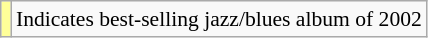<table class="wikitable" style="font-size:90%;">
<tr>
<td style="background-color:#FFFF99"></td>
<td>Indicates best-selling jazz/blues album of 2002</td>
</tr>
</table>
